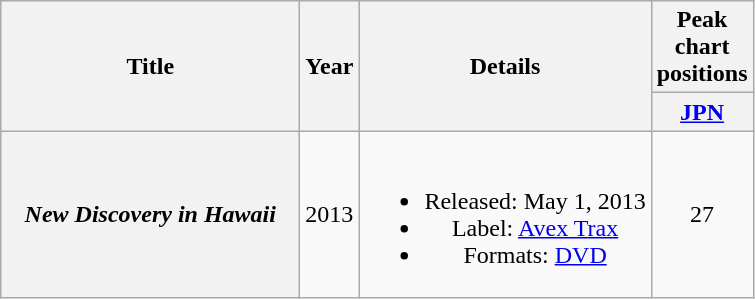<table class="wikitable plainrowheaders" style="text-align:center;">
<tr>
<th rowspan="2" style="width:12em;">Title</th>
<th rowspan="2">Year</th>
<th rowspan="2">Details</th>
<th colspan="1">Peak chart positions</th>
</tr>
<tr>
<th width="30"><a href='#'>JPN</a></th>
</tr>
<tr>
<th scope="row"><em>New Discovery in Hawaii</em></th>
<td>2013</td>
<td><br><ul><li>Released: May 1, 2013</li><li>Label: <a href='#'>Avex Trax</a></li><li>Formats: <a href='#'>DVD</a></li></ul></td>
<td>27</td>
</tr>
</table>
